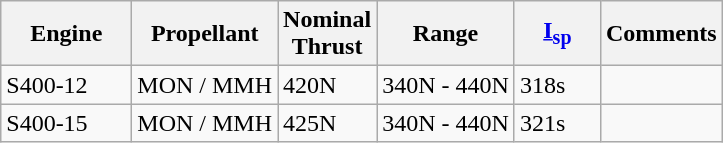<table class="wikitable" border="1">
<tr>
<th width="80px">Engine</th>
<th>Propellant</th>
<th width="50px">Nominal Thrust</th>
<th>Range</th>
<th width="50px"><a href='#'>I<sub>sp</sub></a></th>
<th>Comments</th>
</tr>
<tr>
<td>S400-12</td>
<td>MON / MMH</td>
<td>420N</td>
<td>340N - 440N</td>
<td>318s</td>
<td></td>
</tr>
<tr>
<td>S400-15</td>
<td>MON / MMH</td>
<td>425N</td>
<td>340N - 440N</td>
<td>321s</td>
<td></td>
</tr>
</table>
